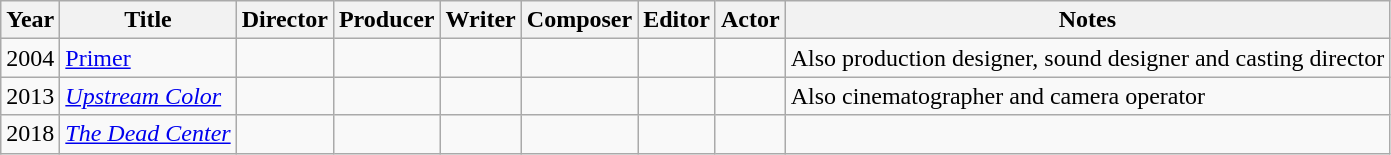<table class="wikitable">
<tr>
<th>Year</th>
<th>Title</th>
<th>Director</th>
<th>Producer</th>
<th>Writer</th>
<th>Composer</th>
<th>Editor</th>
<th>Actor</th>
<th>Notes</th>
</tr>
<tr>
<td>2004</td>
<td><em><a href='#'></em>Primer<em></a></em></td>
<td></td>
<td></td>
<td></td>
<td></td>
<td></td>
<td></td>
<td>Also production designer, sound designer and casting director</td>
</tr>
<tr>
<td>2013</td>
<td><em><a href='#'>Upstream Color</a></em></td>
<td></td>
<td></td>
<td></td>
<td></td>
<td></td>
<td></td>
<td>Also cinematographer and camera operator</td>
</tr>
<tr>
<td>2018</td>
<td><em><a href='#'>The Dead Center</a></em></td>
<td></td>
<td></td>
<td></td>
<td></td>
<td></td>
<td></td>
<td></td>
</tr>
</table>
